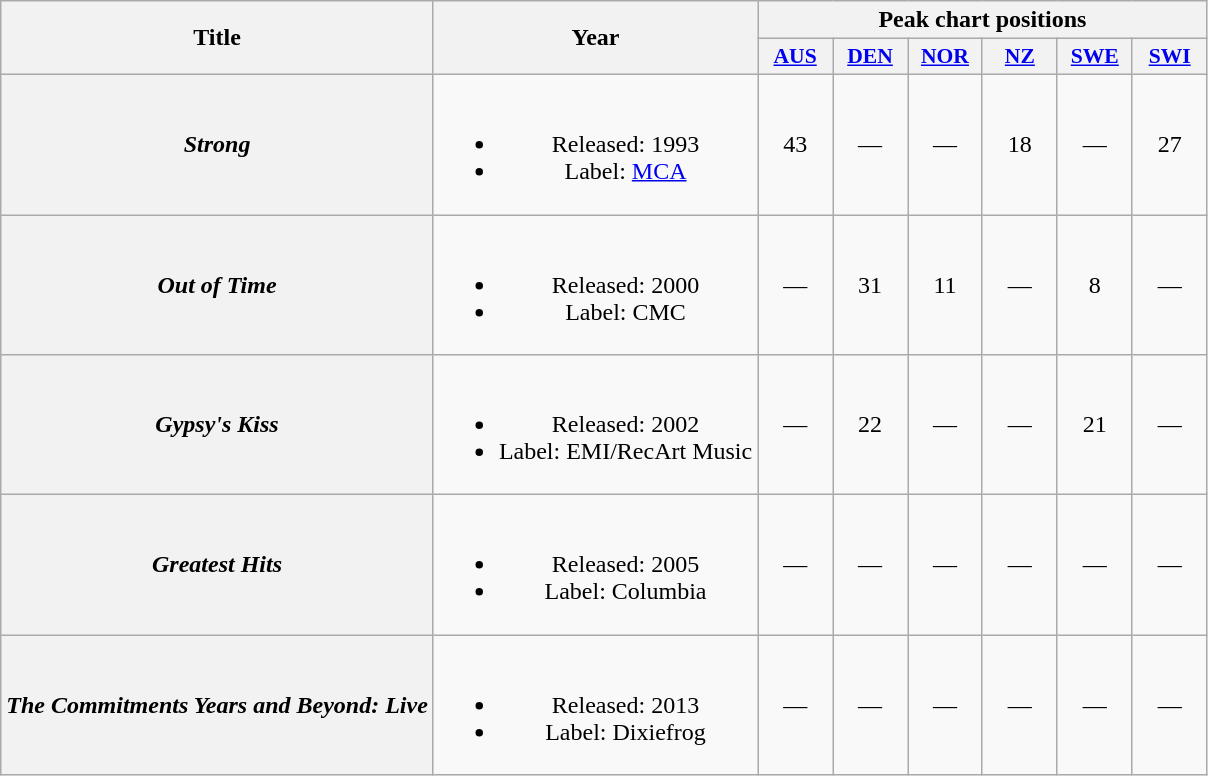<table class="wikitable plainrowheaders" style="text-align:center;">
<tr>
<th scope="col" rowspan="2">Title</th>
<th scope="col" rowspan="2">Year</th>
<th scope="col" colspan="6">Peak chart positions</th>
</tr>
<tr>
<th scope="col" style="width:3em;font-size:90%;"><a href='#'>AUS</a><br></th>
<th scope="col" style="width:3em;font-size:90%;"><a href='#'>DEN</a><br></th>
<th scope="col" style="width:3em;font-size:90%;"><a href='#'>NOR</a><br></th>
<th scope="col" style="width:3em;font-size:90%;"><a href='#'>NZ</a><br></th>
<th scope="col" style="width:3em;font-size:90%;"><a href='#'>SWE</a><br></th>
<th scope="col" style="width:3em;font-size:90%;"><a href='#'>SWI</a><br></th>
</tr>
<tr>
<th scope="row"><em>Strong</em></th>
<td><br><ul><li>Released: 1993</li><li>Label: <a href='#'>MCA</a></li></ul></td>
<td>43</td>
<td>—</td>
<td>—</td>
<td>18</td>
<td>—</td>
<td>27</td>
</tr>
<tr>
<th scope="row"><em>Out of Time</em></th>
<td><br><ul><li>Released: 2000</li><li>Label: CMC</li></ul></td>
<td>—</td>
<td>31</td>
<td>11</td>
<td>—</td>
<td>8</td>
<td>—</td>
</tr>
<tr>
<th scope="row"><em>Gypsy's Kiss</em></th>
<td><br><ul><li>Released: 2002</li><li>Label: EMI/RecArt Music</li></ul></td>
<td>—</td>
<td>22</td>
<td>—</td>
<td>—</td>
<td>21</td>
<td>—</td>
</tr>
<tr>
<th scope="row"><em>Greatest Hits</em></th>
<td><br><ul><li>Released: 2005</li><li>Label: Columbia</li></ul></td>
<td>—</td>
<td>—</td>
<td>—</td>
<td>—</td>
<td>—</td>
<td>—</td>
</tr>
<tr>
<th scope="row"><em>The Commitments Years and Beyond: Live</em></th>
<td><br><ul><li>Released: 2013</li><li>Label: Dixiefrog</li></ul></td>
<td>—</td>
<td>—</td>
<td>—</td>
<td>—</td>
<td>—</td>
<td>—</td>
</tr>
</table>
